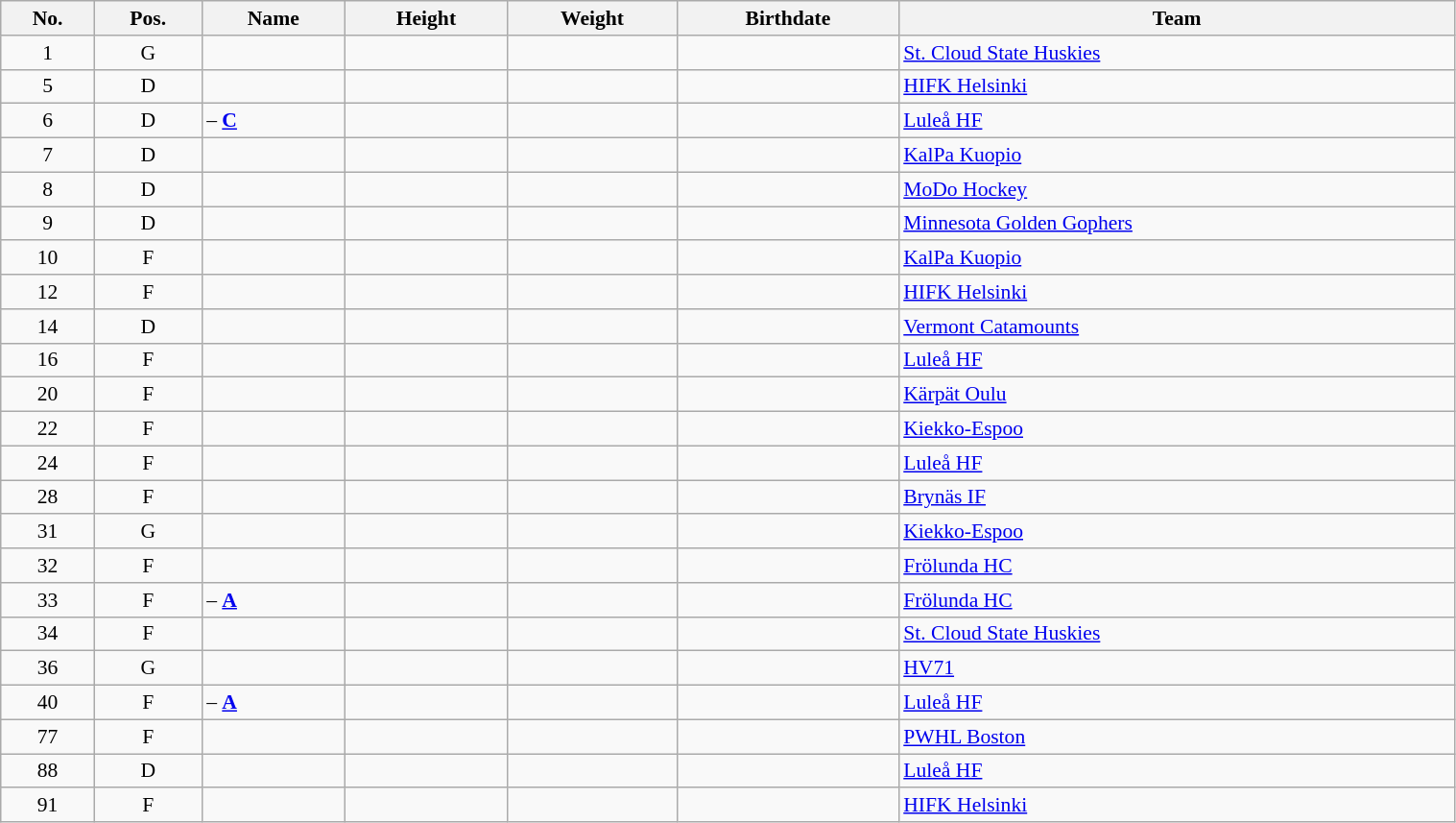<table class="wikitable sortable" width="80%" style="font-size: 90%; text-align: center;">
<tr>
<th>No.</th>
<th>Pos.</th>
<th>Name</th>
<th>Height</th>
<th>Weight</th>
<th>Birthdate</th>
<th>Team</th>
</tr>
<tr>
<td>1</td>
<td>G</td>
<td align=left></td>
<td></td>
<td></td>
<td></td>
<td align=left> <a href='#'>St. Cloud State Huskies</a></td>
</tr>
<tr>
<td>5</td>
<td>D</td>
<td align=left></td>
<td></td>
<td></td>
<td></td>
<td align=left> <a href='#'>HIFK Helsinki</a></td>
</tr>
<tr>
<td>6</td>
<td>D</td>
<td align=left> – <strong><a href='#'>C</a></strong></td>
<td></td>
<td></td>
<td></td>
<td align=left> <a href='#'>Luleå HF</a></td>
</tr>
<tr>
<td>7</td>
<td>D</td>
<td align=left></td>
<td></td>
<td></td>
<td></td>
<td align=left> <a href='#'>KalPa Kuopio</a></td>
</tr>
<tr>
<td>8</td>
<td>D</td>
<td align=left></td>
<td></td>
<td></td>
<td></td>
<td align=left> <a href='#'>MoDo Hockey</a></td>
</tr>
<tr>
<td>9</td>
<td>D</td>
<td align=left></td>
<td></td>
<td></td>
<td></td>
<td align=left> <a href='#'>Minnesota Golden Gophers</a></td>
</tr>
<tr>
<td>10</td>
<td>F</td>
<td align=left></td>
<td></td>
<td></td>
<td></td>
<td align=left> <a href='#'>KalPa Kuopio</a></td>
</tr>
<tr>
<td>12</td>
<td>F</td>
<td align=left></td>
<td></td>
<td></td>
<td></td>
<td align=left> <a href='#'>HIFK Helsinki</a></td>
</tr>
<tr>
<td>14</td>
<td>D</td>
<td align=left></td>
<td></td>
<td></td>
<td></td>
<td align=left> <a href='#'>Vermont Catamounts</a></td>
</tr>
<tr>
<td>16</td>
<td>F</td>
<td align=left></td>
<td></td>
<td></td>
<td></td>
<td align=left> <a href='#'>Luleå HF</a></td>
</tr>
<tr>
<td>20</td>
<td>F</td>
<td align=left></td>
<td></td>
<td></td>
<td></td>
<td align=left> <a href='#'>Kärpät Oulu</a></td>
</tr>
<tr>
<td>22</td>
<td>F</td>
<td align=left></td>
<td></td>
<td></td>
<td></td>
<td align=left> <a href='#'>Kiekko-Espoo</a></td>
</tr>
<tr>
<td>24</td>
<td>F</td>
<td align=left></td>
<td></td>
<td></td>
<td></td>
<td align=left> <a href='#'>Luleå HF</a></td>
</tr>
<tr>
<td>28</td>
<td>F</td>
<td align=left></td>
<td></td>
<td></td>
<td></td>
<td align=left> <a href='#'>Brynäs IF</a></td>
</tr>
<tr>
<td>31</td>
<td>G</td>
<td align=left></td>
<td></td>
<td></td>
<td></td>
<td align=left> <a href='#'>Kiekko-Espoo</a></td>
</tr>
<tr>
<td>32</td>
<td>F</td>
<td align=left></td>
<td></td>
<td></td>
<td></td>
<td align=left> <a href='#'>Frölunda HC</a></td>
</tr>
<tr>
<td>33</td>
<td>F</td>
<td align=left> – <a href='#'><strong>A</strong></a></td>
<td></td>
<td></td>
<td></td>
<td align=left> <a href='#'>Frölunda HC</a></td>
</tr>
<tr>
<td>34</td>
<td>F</td>
<td align=left></td>
<td></td>
<td></td>
<td></td>
<td align=left> <a href='#'>St. Cloud State Huskies</a></td>
</tr>
<tr>
<td>36</td>
<td>G</td>
<td align=left></td>
<td></td>
<td></td>
<td></td>
<td align=left> <a href='#'>HV71</a></td>
</tr>
<tr>
<td>40</td>
<td>F</td>
<td align=left> – <a href='#'><strong>A</strong></a></td>
<td></td>
<td></td>
<td></td>
<td align=left> <a href='#'>Luleå HF</a></td>
</tr>
<tr>
<td>77</td>
<td>F</td>
<td align=left></td>
<td></td>
<td></td>
<td></td>
<td align=left> <a href='#'>PWHL Boston</a></td>
</tr>
<tr>
<td>88</td>
<td>D</td>
<td align=left></td>
<td></td>
<td></td>
<td></td>
<td align=left> <a href='#'>Luleå HF</a></td>
</tr>
<tr>
<td>91</td>
<td>F</td>
<td align=left></td>
<td></td>
<td></td>
<td></td>
<td align=left> <a href='#'>HIFK Helsinki</a></td>
</tr>
</table>
